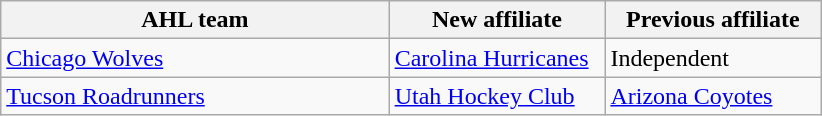<table class="wikitable">
<tr>
<th bgcolor="#DDDDFF" width="45%">AHL team</th>
<th bgcolor="#DDDDFF" width="25%">New affiliate</th>
<th bgcolor="#DDDDFF" width="25%">Previous affiliate</th>
</tr>
<tr>
<td><a href='#'>Chicago Wolves</a></td>
<td><a href='#'>Carolina Hurricanes</a></td>
<td>Independent</td>
</tr>
<tr>
<td><a href='#'>Tucson Roadrunners</a></td>
<td><a href='#'>Utah Hockey Club</a></td>
<td><a href='#'>Arizona Coyotes</a></td>
</tr>
</table>
